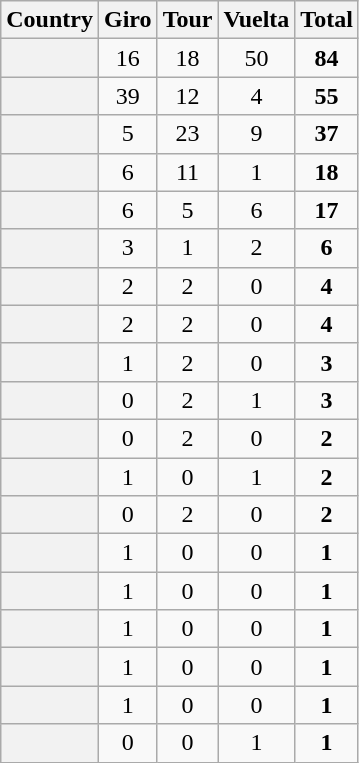<table class="sortable plainrowheaders wikitable" style="text-align:center">
<tr>
<th scope=col>Country</th>
<th scope=col>Giro</th>
<th scope=col>Tour</th>
<th scope=col>Vuelta</th>
<th scope=col>Total</th>
</tr>
<tr>
<th scope=row align=left></th>
<td>16</td>
<td>18</td>
<td>50</td>
<td><strong>84</strong></td>
</tr>
<tr>
<th scope=row align=left></th>
<td>39</td>
<td>12</td>
<td>4</td>
<td><strong>55</strong></td>
</tr>
<tr>
<th scope=row align=left></th>
<td>5</td>
<td>23</td>
<td>9</td>
<td><strong>37</strong></td>
</tr>
<tr>
<th scope=row align=left></th>
<td>6</td>
<td>11</td>
<td>1</td>
<td><strong>18</strong></td>
</tr>
<tr>
<th scope=row align=left></th>
<td>6</td>
<td>5</td>
<td>6</td>
<td><strong>17</strong></td>
</tr>
<tr>
<th scope=row align=left></th>
<td>3</td>
<td>1</td>
<td>2</td>
<td><strong>6</strong></td>
</tr>
<tr>
<th scope=row align=left></th>
<td>2</td>
<td>2</td>
<td>0</td>
<td><strong>4</strong></td>
</tr>
<tr>
<th scope=row></th>
<td>2</td>
<td>2</td>
<td>0</td>
<td><strong>4</strong></td>
</tr>
<tr>
<th scope=row align=left></th>
<td>1</td>
<td>2</td>
<td>0</td>
<td><strong>3</strong></td>
</tr>
<tr>
<th scope=row align=left></th>
<td>0</td>
<td>2</td>
<td>1</td>
<td><strong>3</strong></td>
</tr>
<tr>
<th scope=row align=left></th>
<td>0</td>
<td>2</td>
<td>0</td>
<td><strong>2</strong></td>
</tr>
<tr>
<th scope=row align=left></th>
<td>1</td>
<td>0</td>
<td>1</td>
<td><strong>2</strong></td>
</tr>
<tr>
<th scope=row align=left></th>
<td>0</td>
<td>2</td>
<td>0</td>
<td><strong>2</strong></td>
</tr>
<tr>
<th scope=row align=left></th>
<td>1</td>
<td>0</td>
<td>0</td>
<td><strong>1</strong></td>
</tr>
<tr>
<th scope=row align=left></th>
<td>1</td>
<td>0</td>
<td>0</td>
<td><strong>1</strong></td>
</tr>
<tr>
<th scope=row align=left></th>
<td>1</td>
<td>0</td>
<td>0</td>
<td><strong>1</strong></td>
</tr>
<tr>
<th scope=row align=left></th>
<td>1</td>
<td>0</td>
<td>0</td>
<td><strong>1</strong></td>
</tr>
<tr>
<th scope=row></th>
<td>1</td>
<td>0</td>
<td>0</td>
<td><strong>1</strong></td>
</tr>
<tr>
<th scope=row align=left></th>
<td>0</td>
<td>0</td>
<td>1</td>
<td><strong>1</strong></td>
</tr>
</table>
